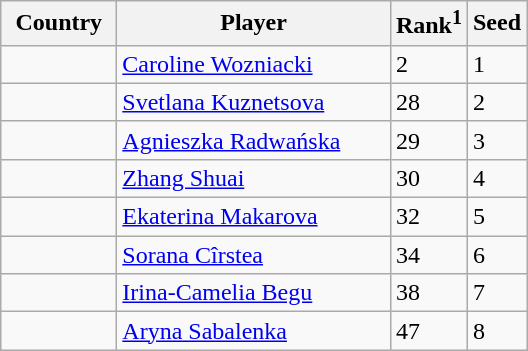<table class="sortable wikitable">
<tr>
<th width="70">Country</th>
<th width="175">Player</th>
<th>Rank<sup>1</sup></th>
<th>Seed</th>
</tr>
<tr>
<td></td>
<td><a href='#'>Caroline Wozniacki</a></td>
<td>2</td>
<td>1</td>
</tr>
<tr>
<td></td>
<td><a href='#'>Svetlana Kuznetsova</a></td>
<td>28</td>
<td>2</td>
</tr>
<tr>
<td></td>
<td><a href='#'>Agnieszka Radwańska</a></td>
<td>29</td>
<td>3</td>
</tr>
<tr>
<td></td>
<td><a href='#'>Zhang Shuai</a></td>
<td>30</td>
<td>4</td>
</tr>
<tr>
<td></td>
<td><a href='#'>Ekaterina Makarova</a></td>
<td>32</td>
<td>5</td>
</tr>
<tr>
<td></td>
<td><a href='#'>Sorana Cîrstea</a></td>
<td>34</td>
<td>6</td>
</tr>
<tr>
<td></td>
<td><a href='#'>Irina-Camelia Begu</a></td>
<td>38</td>
<td>7</td>
</tr>
<tr>
<td></td>
<td><a href='#'>Aryna Sabalenka</a></td>
<td>47</td>
<td>8</td>
</tr>
</table>
